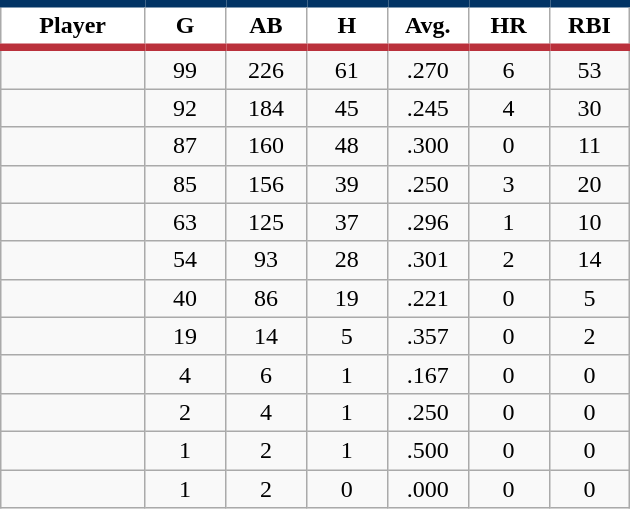<table class="wikitable sortable">
<tr>
<th style="background:#FFFFFF; border-top:#023465 5px solid; border-bottom:#ba313c 5px solid;" width="16%">Player</th>
<th style="background:#FFFFFF; border-top:#023465 5px solid; border-bottom:#ba313c 5px solid;" width="9%">G</th>
<th style="background:#FFFFFF; border-top:#023465 5px solid; border-bottom:#ba313c 5px solid;" width="9%">AB</th>
<th style="background:#FFFFFF; border-top:#023465 5px solid; border-bottom:#ba313c 5px solid;" width="9%">H</th>
<th style="background:#FFFFFF; border-top:#023465 5px solid; border-bottom:#ba313c 5px solid;" width="9%">Avg.</th>
<th style="background:#FFFFFF; border-top:#023465 5px solid; border-bottom:#ba313c 5px solid;" width="9%">HR</th>
<th style="background:#FFFFFF; border-top:#023465 5px solid; border-bottom:#ba313c 5px solid;" width="9%">RBI</th>
</tr>
<tr align="center">
<td></td>
<td>99</td>
<td>226</td>
<td>61</td>
<td>.270</td>
<td>6</td>
<td>53</td>
</tr>
<tr align="center">
<td></td>
<td>92</td>
<td>184</td>
<td>45</td>
<td>.245</td>
<td>4</td>
<td>30</td>
</tr>
<tr align="center">
<td></td>
<td>87</td>
<td>160</td>
<td>48</td>
<td>.300</td>
<td>0</td>
<td>11</td>
</tr>
<tr align="center">
<td></td>
<td>85</td>
<td>156</td>
<td>39</td>
<td>.250</td>
<td>3</td>
<td>20</td>
</tr>
<tr align="center">
<td></td>
<td>63</td>
<td>125</td>
<td>37</td>
<td>.296</td>
<td>1</td>
<td>10</td>
</tr>
<tr align="center">
<td></td>
<td>54</td>
<td>93</td>
<td>28</td>
<td>.301</td>
<td>2</td>
<td>14</td>
</tr>
<tr align="center">
<td></td>
<td>40</td>
<td>86</td>
<td>19</td>
<td>.221</td>
<td>0</td>
<td>5</td>
</tr>
<tr align="center">
<td></td>
<td>19</td>
<td>14</td>
<td>5</td>
<td>.357</td>
<td>0</td>
<td>2</td>
</tr>
<tr align="center">
<td></td>
<td>4</td>
<td>6</td>
<td>1</td>
<td>.167</td>
<td>0</td>
<td>0</td>
</tr>
<tr align="center">
<td></td>
<td>2</td>
<td>4</td>
<td>1</td>
<td>.250</td>
<td>0</td>
<td>0</td>
</tr>
<tr align="center">
<td></td>
<td>1</td>
<td>2</td>
<td>1</td>
<td>.500</td>
<td>0</td>
<td>0</td>
</tr>
<tr align="center">
<td></td>
<td>1</td>
<td>2</td>
<td>0</td>
<td>.000</td>
<td>0</td>
<td>0</td>
</tr>
</table>
